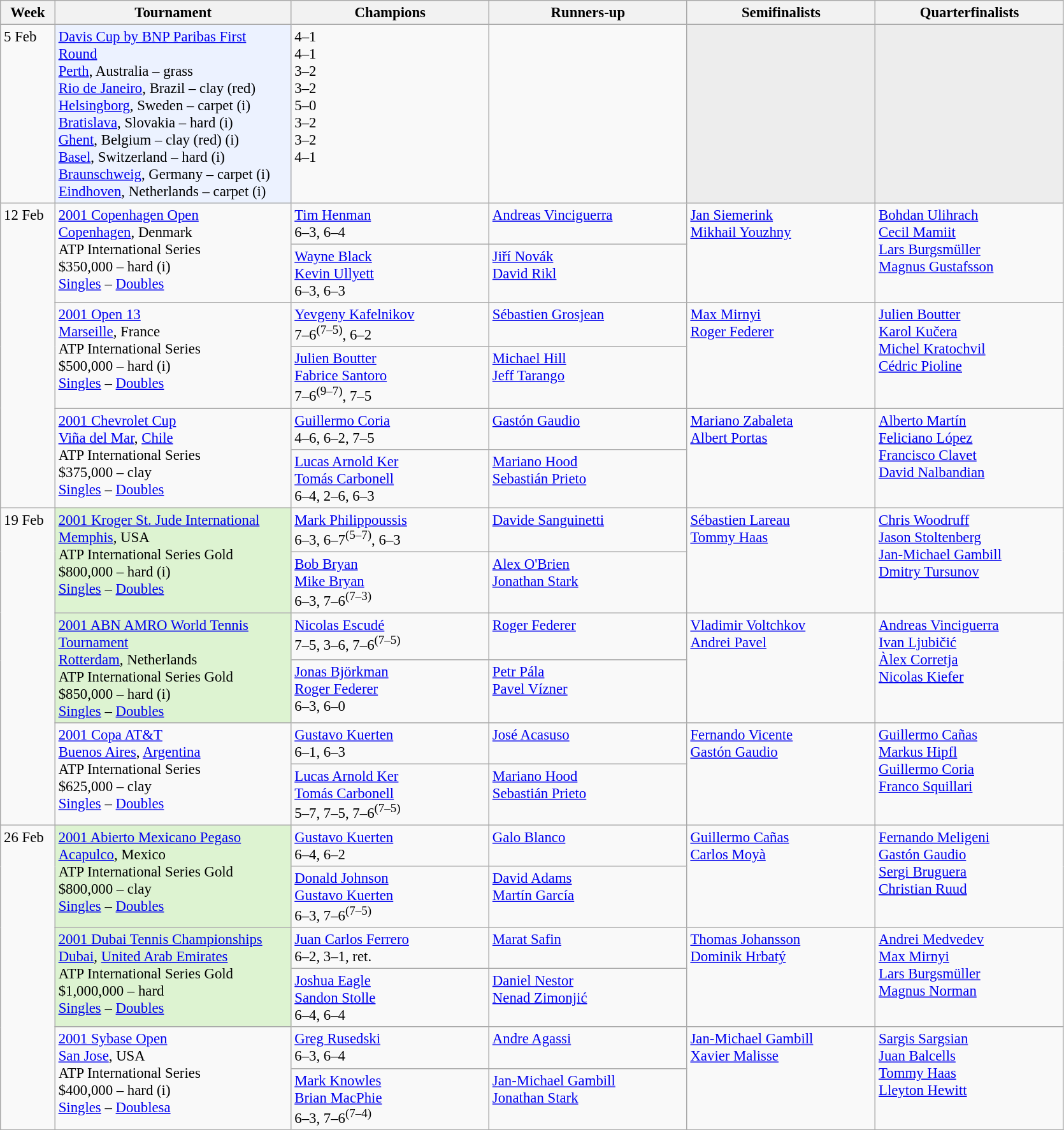<table class=wikitable style=font-size:95%>
<tr>
<th style="width:50px;">Week</th>
<th style="width:240px;">Tournament</th>
<th style="width:200px;">Champions</th>
<th style="width:200px;">Runners-up</th>
<th style="width:190px;">Semifinalists</th>
<th style="width:190px;">Quarterfinalists</th>
</tr>
<tr valign=top>
<td>5 Feb</td>
<td style="background:#ECF2FF;"><a href='#'>Davis Cup by BNP Paribas First Round</a><br><a href='#'>Perth</a>, Australia – grass <br><a href='#'>Rio de Janeiro</a>, Brazil – clay (red)<br><a href='#'>Helsingborg</a>, Sweden – carpet (i) <br><a href='#'>Bratislava</a>, Slovakia – hard (i) <br><a href='#'>Ghent</a>, Belgium – clay (red) (i) <br><a href='#'>Basel</a>, Switzerland – hard (i)<br><a href='#'>Braunschweig</a>, Germany – carpet (i) <br><a href='#'>Eindhoven</a>, Netherlands  – carpet (i)</td>
<td> 4–1<br> 4–1<br> 3–2<br> 3–2<br> 5–0<br>  3–2<br> 3–2<br> 4–1</td>
<td><br><br><br><br><br><br><br></td>
<td bgcolor=#ededed></td>
<td bgcolor=#ededed></td>
</tr>
<tr valign=top>
<td rowspan=6>12 Feb</td>
<td rowspan=2><a href='#'>2001 Copenhagen Open</a><br> <a href='#'>Copenhagen</a>, Denmark<br>ATP International Series<br>$350,000 – hard (i) <br> <a href='#'>Singles</a> – <a href='#'>Doubles</a></td>
<td> <a href='#'>Tim Henman</a> <br>6–3, 6–4</td>
<td> <a href='#'>Andreas Vinciguerra</a></td>
<td rowspan=2> <a href='#'>Jan Siemerink</a> <br> <a href='#'>Mikhail Youzhny</a></td>
<td rowspan=2> <a href='#'>Bohdan Ulihrach</a> <br>  <a href='#'>Cecil Mamiit</a> <br> <a href='#'>Lars Burgsmüller</a>  <br>  <a href='#'>Magnus Gustafsson</a></td>
</tr>
<tr valign=top>
<td> <a href='#'>Wayne Black</a><br> <a href='#'>Kevin Ullyett</a><br> 6–3, 6–3</td>
<td> <a href='#'>Jiří Novák</a><br> <a href='#'>David Rikl</a></td>
</tr>
<tr valign=top>
<td rowspan=2><a href='#'>2001 Open 13</a><br> <a href='#'>Marseille</a>, France<br>ATP International Series<br>$500,000 – hard (i) <br> <a href='#'>Singles</a> – <a href='#'>Doubles</a></td>
<td> <a href='#'>Yevgeny Kafelnikov</a> <br>7–6<sup>(7–5)</sup>, 6–2</td>
<td> <a href='#'>Sébastien Grosjean</a></td>
<td rowspan=2> <a href='#'>Max Mirnyi</a> <br> <a href='#'>Roger Federer</a></td>
<td rowspan=2> <a href='#'>Julien Boutter</a> <br>  <a href='#'>Karol Kučera</a> <br> <a href='#'>Michel Kratochvil</a>  <br>  <a href='#'>Cédric Pioline</a></td>
</tr>
<tr valign=top>
<td> <a href='#'>Julien Boutter</a><br> <a href='#'>Fabrice Santoro</a><br> 7–6<sup>(9–7)</sup>, 7–5</td>
<td> <a href='#'>Michael Hill</a><br> <a href='#'>Jeff Tarango</a></td>
</tr>
<tr valign=top>
<td rowspan=2><a href='#'>2001 Chevrolet Cup</a><br> <a href='#'>Viña del Mar</a>, <a href='#'>Chile</a><br>ATP International Series<br>$375,000 – clay <br> <a href='#'>Singles</a> – <a href='#'>Doubles</a></td>
<td> <a href='#'>Guillermo Coria</a> <br>4–6, 6–2, 7–5</td>
<td> <a href='#'>Gastón Gaudio</a></td>
<td rowspan=2> <a href='#'>Mariano Zabaleta</a> <br> <a href='#'>Albert Portas</a></td>
<td rowspan=2> <a href='#'>Alberto Martín</a> <br>  <a href='#'>Feliciano López</a> <br> <a href='#'>Francisco Clavet</a>  <br>  <a href='#'>David Nalbandian</a></td>
</tr>
<tr valign=top>
<td> <a href='#'>Lucas Arnold Ker</a><br> <a href='#'>Tomás Carbonell</a><br> 6–4, 2–6, 6–3</td>
<td> <a href='#'>Mariano Hood</a><br> <a href='#'>Sebastián Prieto</a></td>
</tr>
<tr valign=top>
<td rowspan=6>19 Feb</td>
<td bgcolor=#DDF3D1 rowspan=2><a href='#'>2001 Kroger St. Jude International</a><br>  <a href='#'>Memphis</a>, USA<br>ATP International Series Gold<br>$800,000 – hard (i) <br> <a href='#'>Singles</a> – <a href='#'>Doubles</a></td>
<td> <a href='#'>Mark Philippoussis</a> <br>6–3, 6–7<sup>(5–7)</sup>, 6–3</td>
<td> <a href='#'>Davide Sanguinetti</a></td>
<td rowspan=2> <a href='#'>Sébastien Lareau</a> <br> <a href='#'>Tommy Haas</a></td>
<td rowspan=2> <a href='#'>Chris Woodruff</a> <br>  <a href='#'>Jason Stoltenberg</a> <br> <a href='#'>Jan-Michael Gambill</a>  <br>  <a href='#'>Dmitry Tursunov</a></td>
</tr>
<tr valign=top>
<td> <a href='#'>Bob Bryan</a><br> <a href='#'>Mike Bryan</a><br> 6–3, 7–6<sup>(7–3)</sup></td>
<td> <a href='#'>Alex O'Brien</a><br> <a href='#'>Jonathan Stark</a></td>
</tr>
<tr valign=top>
<td bgcolor=#DDF3D1 rowspan=2><a href='#'>2001 ABN AMRO World Tennis Tournament</a><br>  <a href='#'>Rotterdam</a>, Netherlands<br>ATP International Series Gold<br>$850,000 – hard (i) <br> <a href='#'>Singles</a> – <a href='#'>Doubles</a></td>
<td> <a href='#'>Nicolas Escudé</a> <br>7–5, 3–6, 7–6<sup>(7–5)</sup></td>
<td> <a href='#'>Roger Federer</a></td>
<td rowspan=2> <a href='#'>Vladimir Voltchkov</a> <br> <a href='#'>Andrei Pavel</a></td>
<td rowspan=2> <a href='#'>Andreas Vinciguerra</a> <br>  <a href='#'>Ivan Ljubičić</a> <br> <a href='#'>Àlex Corretja</a>  <br>  <a href='#'>Nicolas Kiefer</a></td>
</tr>
<tr valign=top>
<td> <a href='#'>Jonas Björkman</a><br> <a href='#'>Roger Federer</a><br> 6–3, 6–0</td>
<td> <a href='#'>Petr Pála</a><br> <a href='#'>Pavel Vízner</a></td>
</tr>
<tr valign=top>
<td rowspan=2><a href='#'>2001 Copa AT&T</a><br> <a href='#'>Buenos Aires</a>, <a href='#'>Argentina</a><br>ATP International Series<br>$625,000 – clay <br> <a href='#'>Singles</a> – <a href='#'>Doubles</a></td>
<td> <a href='#'>Gustavo Kuerten</a> <br>6–1, 6–3</td>
<td> <a href='#'>José Acasuso</a></td>
<td rowspan=2> <a href='#'>Fernando Vicente</a> <br> <a href='#'>Gastón Gaudio</a></td>
<td rowspan=2> <a href='#'>Guillermo Cañas</a> <br>  <a href='#'>Markus Hipfl</a> <br> <a href='#'>Guillermo Coria</a>  <br>  <a href='#'>Franco Squillari</a></td>
</tr>
<tr valign=top>
<td> <a href='#'>Lucas Arnold Ker</a><br> <a href='#'>Tomás Carbonell</a><br> 5–7, 7–5, 7–6<sup>(7–5)</sup></td>
<td> <a href='#'>Mariano Hood</a><br> <a href='#'>Sebastián Prieto</a></td>
</tr>
<tr valign=top>
<td rowspan=6>26 Feb</td>
<td bgcolor=#DDF3D1 rowspan=2><a href='#'>2001 Abierto Mexicano Pegaso</a><br>  <a href='#'>Acapulco</a>, Mexico<br>ATP International Series Gold<br>$800,000 – clay <br> <a href='#'>Singles</a> – <a href='#'>Doubles</a></td>
<td> <a href='#'>Gustavo Kuerten</a> <br>6–4, 6–2</td>
<td> <a href='#'>Galo Blanco</a></td>
<td rowspan=2> <a href='#'>Guillermo Cañas</a> <br> <a href='#'>Carlos Moyà</a></td>
<td rowspan=2> <a href='#'>Fernando Meligeni</a> <br>  <a href='#'>Gastón Gaudio</a> <br> <a href='#'>Sergi Bruguera</a>  <br>  <a href='#'>Christian Ruud</a></td>
</tr>
<tr valign=top>
<td> <a href='#'>Donald Johnson</a><br> <a href='#'>Gustavo Kuerten</a><br> 6–3, 7–6<sup>(7–5)</sup></td>
<td> <a href='#'>David Adams</a><br> <a href='#'>Martín García</a></td>
</tr>
<tr valign=top>
<td bgcolor=#DDF3D1 rowspan=2><a href='#'>2001 Dubai Tennis Championships</a><br>  <a href='#'>Dubai</a>, <a href='#'>United Arab Emirates</a><br>ATP International Series Gold<br>$1,000,000 – hard <br> <a href='#'>Singles</a> – <a href='#'>Doubles</a></td>
<td> <a href='#'>Juan Carlos Ferrero</a> <br>6–2, 3–1, ret.</td>
<td> <a href='#'>Marat Safin</a></td>
<td rowspan=2> <a href='#'>Thomas Johansson</a> <br> <a href='#'>Dominik Hrbatý</a></td>
<td rowspan=2> <a href='#'>Andrei Medvedev</a> <br>  <a href='#'>Max Mirnyi</a> <br> <a href='#'>Lars Burgsmüller</a>  <br>  <a href='#'>Magnus Norman</a></td>
</tr>
<tr valign=top>
<td> <a href='#'>Joshua Eagle</a><br> <a href='#'>Sandon Stolle</a><br> 6–4, 6–4</td>
<td> <a href='#'>Daniel Nestor</a><br> <a href='#'>Nenad Zimonjić</a></td>
</tr>
<tr valign=top>
<td rowspan=2><a href='#'>2001 Sybase Open</a><br> <a href='#'>San Jose</a>, USA<br>ATP International Series<br>$400,000 – hard (i) <br> <a href='#'>Singles</a> – <a href='#'>Doublesa</a></td>
<td> <a href='#'>Greg Rusedski</a> <br>6–3, 6–4</td>
<td> <a href='#'>Andre Agassi</a></td>
<td rowspan=2> <a href='#'>Jan-Michael Gambill</a> <br> <a href='#'>Xavier Malisse</a></td>
<td rowspan=2> <a href='#'>Sargis Sargsian</a> <br>  <a href='#'>Juan Balcells</a> <br> <a href='#'>Tommy Haas</a>  <br>  <a href='#'>Lleyton Hewitt</a></td>
</tr>
<tr valign=top>
<td> <a href='#'>Mark Knowles</a><br> <a href='#'>Brian MacPhie</a><br> 6–3, 7–6<sup>(7–4)</sup></td>
<td> <a href='#'>Jan-Michael Gambill</a><br> <a href='#'>Jonathan Stark</a></td>
</tr>
</table>
